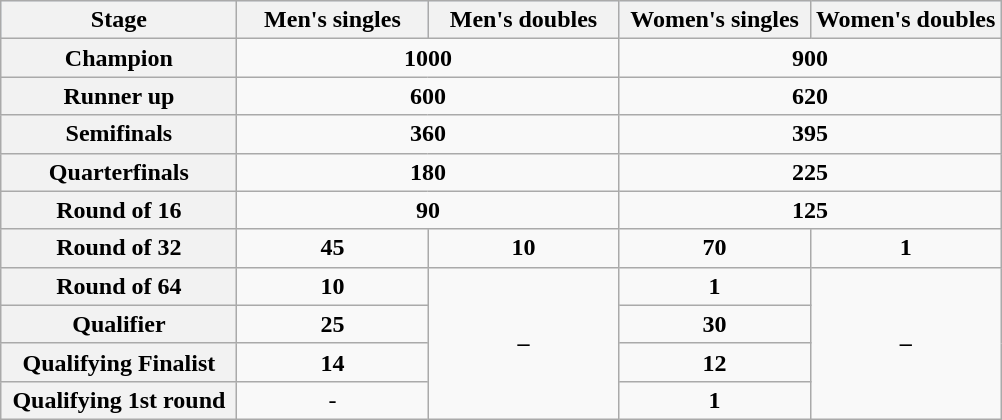<table class="wikitable" style="margin: auto;">
<tr style="background:#d1e4fd;">
<th style="width:150px;">Stage</th>
<th style="width:120px;">Men's singles</th>
<th style="width:120px;">Men's doubles</th>
<th style="width:120px;">Women's singles</th>
<th style="width:120px;">Women's doubles</th>
</tr>
<tr style="text-align:center;">
<th>Champion</th>
<td colspan=2><strong>1000</strong></td>
<td colspan=2><strong>900</strong></td>
</tr>
<tr style="text-align:center;">
<th>Runner up</th>
<td colspan=2><strong>600</strong></td>
<td colspan=2><strong>620</strong></td>
</tr>
<tr style="text-align:center;">
<th>Semifinals</th>
<td colspan=2><strong>360</strong></td>
<td colspan=2><strong>395</strong></td>
</tr>
<tr style="text-align:center;">
<th>Quarterfinals</th>
<td colspan=2><strong>180</strong></td>
<td colspan=2><strong>225</strong></td>
</tr>
<tr style="text-align:center;">
<th>Round of 16</th>
<td colspan=2><strong>90</strong></td>
<td colspan=2><strong>125</strong></td>
</tr>
<tr style="text-align:center;">
<th>Round of 32</th>
<td><strong>45</strong></td>
<td><strong>10</strong></td>
<td><strong>70</strong></td>
<td><strong>1</strong></td>
</tr>
<tr style="text-align:center;">
<th>Round of 64</th>
<td><strong>10</strong></td>
<td rowspan=5><strong>–</strong></td>
<td><strong>1</strong></td>
<td rowspan=5><strong>–</strong></td>
</tr>
<tr style="text-align:center;">
<th>Qualifier</th>
<td><strong>25</strong></td>
<td><strong>30</strong></td>
</tr>
<tr style="text-align:center;">
<th>Qualifying Finalist</th>
<td><strong>14</strong></td>
<td><strong>12</strong></td>
</tr>
<tr style="text-align:center;">
<th>Qualifying 1st round</th>
<td>-</td>
<td><strong>1</strong></td>
</tr>
</table>
